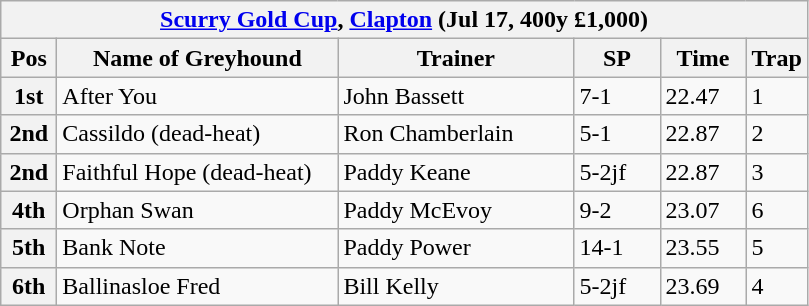<table class="wikitable">
<tr>
<th colspan="6"><a href='#'>Scurry Gold Cup</a>, <a href='#'>Clapton</a> (Jul 17, 400y £1,000)</th>
</tr>
<tr>
<th width=30>Pos</th>
<th width=180>Name of Greyhound</th>
<th width=150>Trainer</th>
<th width=50>SP</th>
<th width=50>Time</th>
<th width=30>Trap</th>
</tr>
<tr>
<th>1st</th>
<td>After You</td>
<td>John Bassett</td>
<td>7-1</td>
<td>22.47</td>
<td>1</td>
</tr>
<tr>
<th>2nd</th>
<td>Cassildo (dead-heat)</td>
<td>Ron Chamberlain</td>
<td>5-1</td>
<td>22.87</td>
<td>2</td>
</tr>
<tr>
<th>2nd</th>
<td>Faithful Hope (dead-heat)</td>
<td>Paddy Keane</td>
<td>5-2jf</td>
<td>22.87</td>
<td>3</td>
</tr>
<tr>
<th>4th</th>
<td>Orphan Swan</td>
<td>Paddy McEvoy</td>
<td>9-2</td>
<td>23.07</td>
<td>6</td>
</tr>
<tr>
<th>5th</th>
<td>Bank Note</td>
<td>Paddy Power</td>
<td>14-1</td>
<td>23.55</td>
<td>5</td>
</tr>
<tr>
<th>6th</th>
<td>Ballinasloe Fred</td>
<td>Bill Kelly</td>
<td>5-2jf</td>
<td>23.69</td>
<td>4</td>
</tr>
</table>
